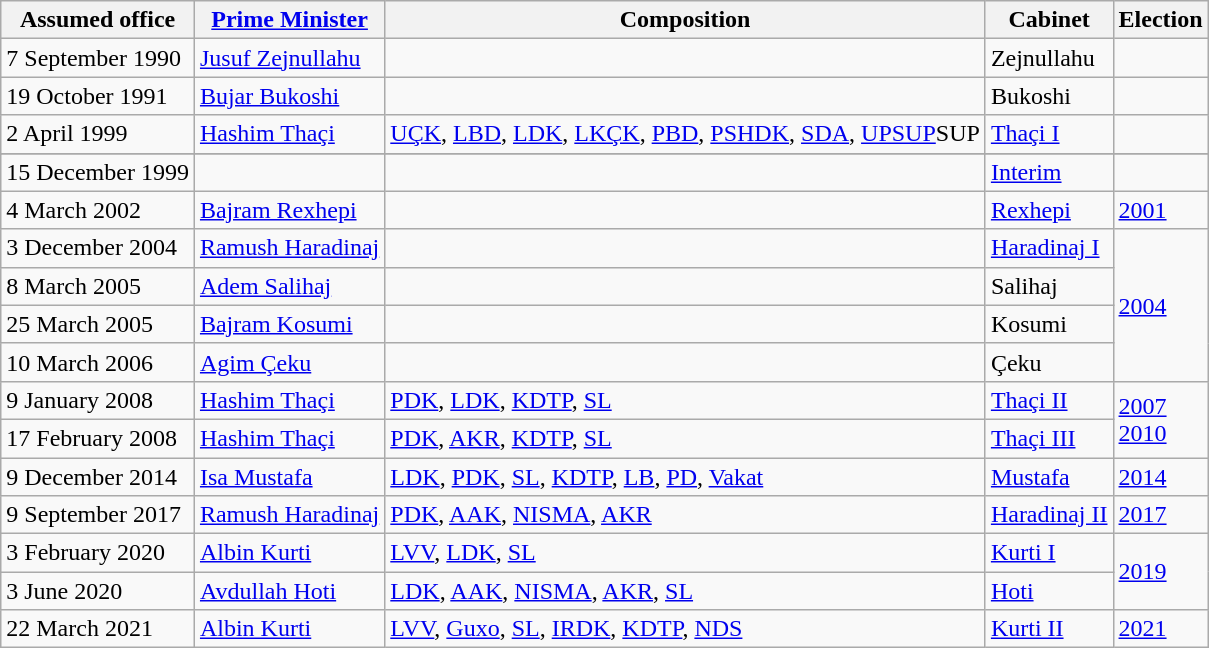<table class="wikitable">
<tr>
<th>Assumed office</th>
<th><a href='#'>Prime Minister</a></th>
<th>Composition</th>
<th>Cabinet</th>
<th>Election</th>
</tr>
<tr>
<td>7 September 1990</td>
<td><a href='#'>Jusuf Zejnullahu</a></td>
<td></td>
<td>Zejnullahu</td>
<td></td>
</tr>
<tr>
<td>19 October 1991</td>
<td><a href='#'>Bujar Bukoshi</a></td>
<td></td>
<td>Bukoshi</td>
<td></td>
</tr>
<tr>
<td>2 April 1999</td>
<td><a href='#'>Hashim Thaçi</a></td>
<td><a href='#'>UÇK</a>, <a href='#'>LBD</a>, <a href='#'>LDK</a>, <a href='#'>LKÇK</a>, <a href='#'>PBD</a>, <a href='#'>PSHDK</a>, <a href='#'>SDA</a>, <a href='#'>UPSUP</a>SUP</td>
<td><a href='#'>Thaçi I</a></td>
<td></td>
</tr>
<tr>
</tr>
<tr>
<td>15 December 1999</td>
<td></td>
<td></td>
<td><a href='#'>Interim</a></td>
<td></td>
</tr>
<tr>
<td>4 March 2002</td>
<td><a href='#'>Bajram Rexhepi</a></td>
<td></td>
<td><a href='#'>Rexhepi</a></td>
<td><a href='#'>2001</a></td>
</tr>
<tr>
<td>3 December 2004</td>
<td><a href='#'>Ramush Haradinaj</a></td>
<td></td>
<td><a href='#'>Haradinaj I</a></td>
<td rowspan="4"><a href='#'>2004</a></td>
</tr>
<tr>
<td>8 March 2005</td>
<td><a href='#'>Adem Salihaj</a></td>
<td></td>
<td>Salihaj</td>
</tr>
<tr>
<td>25 March 2005</td>
<td><a href='#'>Bajram Kosumi</a></td>
<td></td>
<td>Kosumi</td>
</tr>
<tr>
<td>10 March 2006</td>
<td><a href='#'>Agim Çeku</a></td>
<td></td>
<td>Çeku</td>
</tr>
<tr>
<td>9 January 2008</td>
<td><a href='#'>Hashim Thaçi</a></td>
<td><a href='#'>PDK</a>, <a href='#'>LDK</a>, <a href='#'>KDTP</a>, <a href='#'>SL</a></td>
<td><a href='#'>Thaçi II</a></td>
<td rowspan="2"><a href='#'>2007</a><br><a href='#'>2010</a></td>
</tr>
<tr>
<td>17 February 2008</td>
<td><a href='#'>Hashim Thaçi</a></td>
<td><a href='#'>PDK</a>, <a href='#'>AKR</a>, <a href='#'>KDTP</a>, <a href='#'>SL</a></td>
<td><a href='#'>Thaçi III</a></td>
</tr>
<tr>
<td>9 December 2014</td>
<td><a href='#'>Isa Mustafa</a></td>
<td><a href='#'>LDK</a>, <a href='#'>PDK</a>, <a href='#'>SL</a>, <a href='#'>KDTP</a>, <a href='#'>LB</a>, <a href='#'>PD</a>, <a href='#'>Vakat</a></td>
<td><a href='#'>Mustafa</a></td>
<td><a href='#'>2014</a></td>
</tr>
<tr>
<td>9 September 2017</td>
<td><a href='#'>Ramush Haradinaj</a></td>
<td><a href='#'>PDK</a>, <a href='#'>AAK</a>, <a href='#'>NISMA</a>, <a href='#'>AKR</a></td>
<td><a href='#'>Haradinaj II</a></td>
<td><a href='#'>2017</a></td>
</tr>
<tr>
<td>3 February 2020</td>
<td><a href='#'>Albin Kurti</a></td>
<td><a href='#'>LVV</a>, <a href='#'>LDK</a>, <a href='#'>SL</a></td>
<td><a href='#'>Kurti I</a></td>
<td rowspan="2"><a href='#'>2019</a></td>
</tr>
<tr>
<td>3 June 2020</td>
<td><a href='#'>Avdullah Hoti</a></td>
<td><a href='#'>LDK</a>, <a href='#'>AAK</a>, <a href='#'>NISMA</a>, <a href='#'>AKR</a>, <a href='#'>SL</a></td>
<td><a href='#'>Hoti</a></td>
</tr>
<tr>
<td>22 March 2021</td>
<td><a href='#'>Albin Kurti</a></td>
<td><a href='#'>LVV</a>, <a href='#'>Guxo</a>, <a href='#'>SL</a>, <a href='#'>IRDK</a>, <a href='#'>KDTP</a>, <a href='#'>NDS</a></td>
<td><a href='#'>Kurti II</a></td>
<td><a href='#'>2021</a></td>
</tr>
</table>
